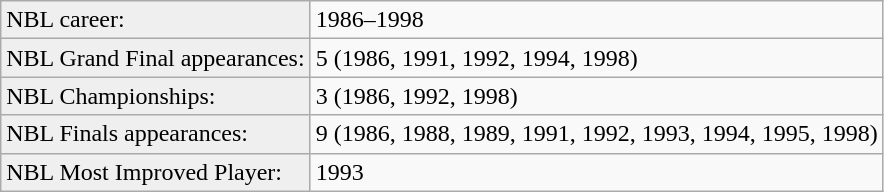<table class="wikitable">
<tr align=left>
<td style="background:#efefef;">NBL career:</td>
<td>1986–1998</td>
</tr>
<tr>
<td style="background:#efefef;">NBL Grand Final appearances:</td>
<td>5 (1986, 1991, 1992, 1994, 1998)</td>
</tr>
<tr>
<td style="background:#efefef;">NBL Championships:</td>
<td>3 (1986, 1992, 1998)</td>
</tr>
<tr>
<td style="background:#efefef;">NBL Finals appearances:</td>
<td>9 (1986, 1988, 1989, 1991, 1992, 1993, 1994, 1995, 1998)</td>
</tr>
<tr>
<td style="background:#efefef;">NBL Most Improved Player:</td>
<td>1993</td>
</tr>
</table>
